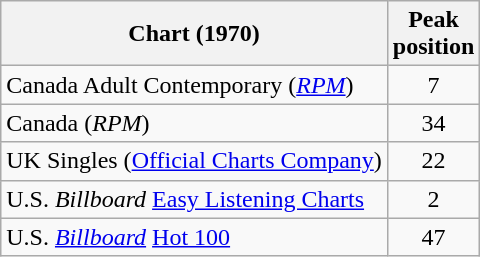<table class="wikitable sortable">
<tr>
<th align="left">Chart (1970)</th>
<th align="center">Peak<br>position</th>
</tr>
<tr>
<td>Canada Adult Contemporary (<em><a href='#'>RPM</a></em>)</td>
<td align="center">7</td>
</tr>
<tr>
<td>Canada (<em>RPM</em>)</td>
<td align="center">34</td>
</tr>
<tr>
<td>UK Singles (<a href='#'>Official Charts Company</a>)</td>
<td align="center">22</td>
</tr>
<tr>
<td>U.S. <em>Billboard</em> <a href='#'>Easy Listening Charts</a></td>
<td align= "center">2</td>
</tr>
<tr>
<td>U.S. <em><a href='#'>Billboard</a></em> <a href='#'>Hot 100</a></td>
<td align= "center">47</td>
</tr>
</table>
